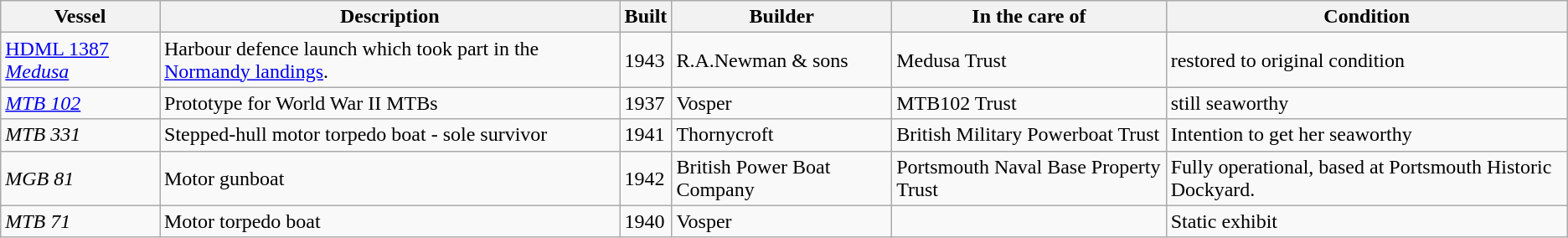<table class="wikitable">
<tr>
<th>Vessel</th>
<th>Description</th>
<th>Built</th>
<th>Builder</th>
<th>In the care of</th>
<th>Condition</th>
</tr>
<tr>
<td><a href='#'>HDML 1387 <em>Medusa</em></a></td>
<td>Harbour defence launch which took part in the <a href='#'>Normandy landings</a>.</td>
<td>1943</td>
<td>R.A.Newman & sons</td>
<td>Medusa Trust</td>
<td>restored to original condition</td>
</tr>
<tr>
<td><em><a href='#'>MTB 102</a></em></td>
<td>Prototype for World War II MTBs</td>
<td>1937</td>
<td>Vosper</td>
<td>MTB102 Trust</td>
<td>still seaworthy</td>
</tr>
<tr>
<td><em>MTB 331</em></td>
<td> Stepped-hull motor torpedo boat - sole survivor</td>
<td>1941</td>
<td>Thornycroft</td>
<td>British Military Powerboat Trust</td>
<td>Intention to get her seaworthy</td>
</tr>
<tr>
<td><em>MGB 81</em></td>
<td> Motor gunboat</td>
<td>1942</td>
<td>British Power Boat Company</td>
<td>Portsmouth Naval Base Property Trust</td>
<td>Fully operational, based at Portsmouth Historic Dockyard.</td>
</tr>
<tr>
<td><em>MTB 71</em></td>
<td> Motor torpedo boat</td>
<td>1940</td>
<td>Vosper</td>
<td></td>
<td>Static exhibit</td>
</tr>
</table>
